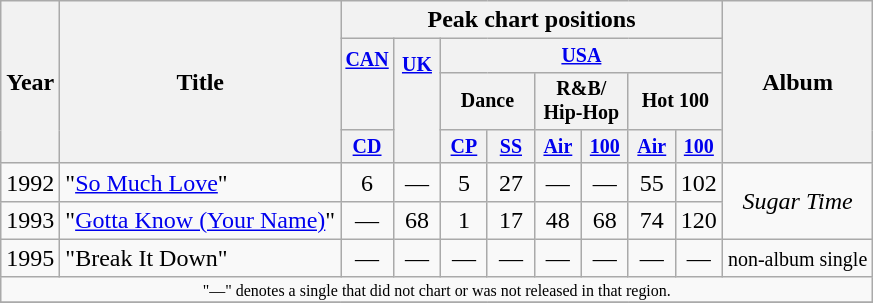<table class="wikitable" style="text-align:center;">
<tr>
<th rowspan="4">Year</th>
<th rowspan="4">Title</th>
<th colspan="8">Peak chart positions</th>
<th rowspan="4">Album</th>
</tr>
<tr style="font-size:smaller;">
<th colspan="1" rowspan="2" width="25"><a href='#'>CAN</a> <br><br><br></th>
<th rowspan="3" width="25"><a href='#'>UK</a><br><br><br><br></th>
<th colspan="6" width="150"><a href='#'>USA</a></th>
</tr>
<tr style="font-size:smaller;">
<th colspan="2" width="50">Dance</th>
<th colspan="2" width="50">R&B/ <br>Hip-Hop</th>
<th colspan="2" width="50">Hot 100</th>
</tr>
<tr style="font-size:smaller;">
<th width="25"><a href='#'>CD</a><br></th>
<th width="25"><a href='#'>CP</a><br></th>
<th width="25"><a href='#'>SS</a></th>
<th width="25"><a href='#'>Air</a></th>
<th width="25"><a href='#'>100</a><br></th>
<th width="25"><a href='#'>Air</a></th>
<th width="25"><a href='#'>100</a></th>
</tr>
<tr>
<td style="text-align:center;" rowspan="1">1992</td>
<td align="left">"<a href='#'>So Much Love</a>"</td>
<td>6</td>
<td>—</td>
<td>5</td>
<td>27</td>
<td>—</td>
<td>—</td>
<td>55</td>
<td>102</td>
<td rowspan="2"><em>Sugar Time</em></td>
</tr>
<tr>
<td style="text-align:center;" rowspan="1">1993</td>
<td align="left">"<a href='#'>Gotta Know (Your Name)</a>"</td>
<td>—</td>
<td>68</td>
<td>1</td>
<td>17</td>
<td>48</td>
<td>68</td>
<td>74</td>
<td>120</td>
</tr>
<tr>
<td style="text-align:center;" rowspan="1">1995</td>
<td align="left">"Break It Down"</td>
<td>—</td>
<td>—</td>
<td>—</td>
<td>—</td>
<td>—</td>
<td>—</td>
<td>—</td>
<td>—</td>
<td><small>non-album single</small></td>
</tr>
<tr>
<td colspan="11" style="font-size: 8pt">"—" denotes a single that did not chart or was not released in that region.</td>
</tr>
<tr>
</tr>
</table>
